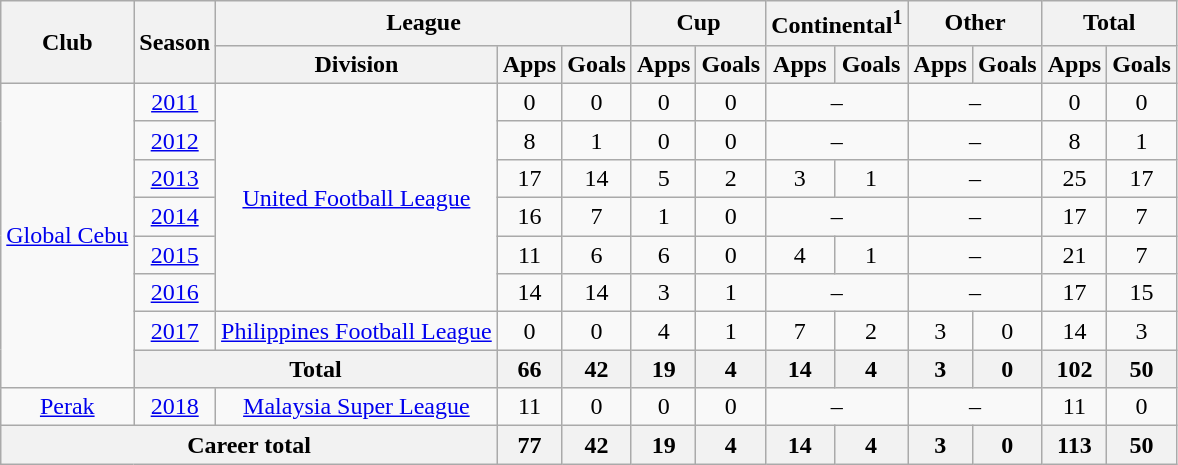<table class=wikitable style="text-align:center">
<tr>
<th rowspan=2>Club</th>
<th rowspan=2>Season</th>
<th colspan=3>League</th>
<th colspan=2>Cup</th>
<th colspan=2>Continental<sup>1</sup></th>
<th colspan=2>Other</th>
<th colspan=2>Total</th>
</tr>
<tr>
<th>Division</th>
<th>Apps</th>
<th>Goals</th>
<th>Apps</th>
<th>Goals</th>
<th>Apps</th>
<th>Goals</th>
<th>Apps</th>
<th>Goals</th>
<th>Apps</th>
<th>Goals</th>
</tr>
<tr>
<td rowspan=8><a href='#'>Global Cebu</a></td>
<td><a href='#'>2011</a></td>
<td rowspan="6"><a href='#'>United Football League</a></td>
<td>0</td>
<td>0</td>
<td>0</td>
<td>0</td>
<td colspan=2>–</td>
<td colspan=2>–</td>
<td>0</td>
<td>0</td>
</tr>
<tr>
<td><a href='#'>2012</a></td>
<td>8</td>
<td>1</td>
<td>0</td>
<td>0</td>
<td colspan=2>–</td>
<td colspan=2>–</td>
<td>8</td>
<td>1</td>
</tr>
<tr>
<td><a href='#'>2013</a></td>
<td>17</td>
<td>14</td>
<td>5</td>
<td>2</td>
<td>3</td>
<td>1</td>
<td colspan=2>–</td>
<td>25</td>
<td>17</td>
</tr>
<tr>
<td><a href='#'>2014</a></td>
<td>16</td>
<td>7</td>
<td>1</td>
<td>0</td>
<td colspan=2>–</td>
<td colspan=2>–</td>
<td>17</td>
<td>7</td>
</tr>
<tr>
<td><a href='#'>2015</a></td>
<td>11</td>
<td>6</td>
<td>6</td>
<td>0</td>
<td>4</td>
<td>1</td>
<td colspan=2>–</td>
<td>21</td>
<td>7</td>
</tr>
<tr>
<td><a href='#'>2016</a></td>
<td>14</td>
<td>14</td>
<td>3</td>
<td>1</td>
<td colspan=2>–</td>
<td colspan=2>–</td>
<td>17</td>
<td>15</td>
</tr>
<tr>
<td><a href='#'>2017</a></td>
<td><a href='#'>Philippines Football League</a></td>
<td>0</td>
<td>0</td>
<td>4</td>
<td>1</td>
<td>7</td>
<td>2</td>
<td>3</td>
<td>0</td>
<td>14</td>
<td>3</td>
</tr>
<tr>
<th colspan="2">Total</th>
<th>66</th>
<th>42</th>
<th>19</th>
<th>4</th>
<th>14</th>
<th>4</th>
<th>3</th>
<th>0</th>
<th>102</th>
<th>50</th>
</tr>
<tr>
<td rowspan=1><a href='#'>Perak</a></td>
<td><a href='#'>2018</a></td>
<td rowspan="1"><a href='#'>Malaysia Super League</a></td>
<td>11</td>
<td>0</td>
<td>0</td>
<td>0</td>
<td colspan=2>–</td>
<td colspan=2>–</td>
<td>11</td>
<td>0</td>
</tr>
<tr>
<th colspan="3">Career total</th>
<th>77</th>
<th>42</th>
<th>19</th>
<th>4</th>
<th>14</th>
<th>4</th>
<th>3</th>
<th>0</th>
<th>113</th>
<th>50</th>
</tr>
</table>
